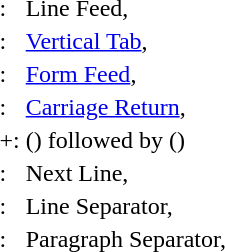<table>
<tr>
<td>:</td>
<td>Line Feed, </td>
</tr>
<tr>
<td>:</td>
<td><a href='#'>Vertical Tab</a>, </td>
</tr>
<tr>
<td>:</td>
<td><a href='#'>Form Feed</a>, </td>
</tr>
<tr>
<td>:</td>
<td><a href='#'>Carriage Return</a>, </td>
</tr>
<tr>
<td>+:</td>
<td> () followed by  ()</td>
</tr>
<tr>
<td>:</td>
<td>Next Line, </td>
</tr>
<tr>
<td>:</td>
<td>Line Separator, </td>
</tr>
<tr>
<td>:</td>
<td>Paragraph Separator, </td>
</tr>
</table>
